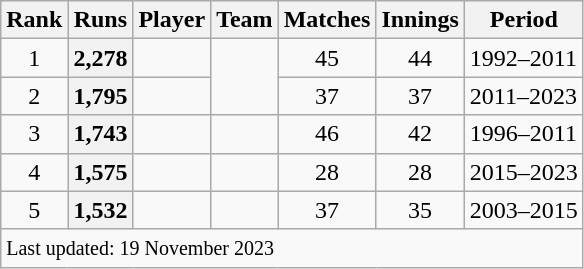<table class="wikitable plainrowheaders sortable">
<tr>
<th scope=col>Rank</th>
<th scope=col>Runs</th>
<th scope=col>Player</th>
<th scope=col>Team</th>
<th scope=col>Matches</th>
<th scope=col>Innings</th>
<th scope=col>Period</th>
</tr>
<tr>
<td align=center>1</td>
<th scope=row style=text-align:center;>2,278</th>
<td></td>
<td rowspan=2></td>
<td align=center>45</td>
<td align=center>44</td>
<td>1992–2011</td>
</tr>
<tr>
<td align=center>2</td>
<th scope=row style=text-align:center;>1,795</th>
<td></td>
<td align=center>37</td>
<td align=center>37</td>
<td>2011–2023</td>
</tr>
<tr>
<td align=center>3</td>
<th scope=row style=text-align:center;>1,743</th>
<td></td>
<td></td>
<td align=center>46</td>
<td align=center>42</td>
<td>1996–2011</td>
</tr>
<tr>
<td align=center>4</td>
<th scope=row style=text-align:center;>1,575</th>
<td></td>
<td></td>
<td align=center>28</td>
<td align=center>28</td>
<td>2015–2023</td>
</tr>
<tr>
<td align=center>5</td>
<th scope=row style=text-align:center;>1,532</th>
<td></td>
<td></td>
<td align=center>37</td>
<td align=center>35</td>
<td>2003–2015</td>
</tr>
<tr class=sortbottom>
<td colspan=7><small>Last updated: 19 November 2023</small></td>
</tr>
</table>
